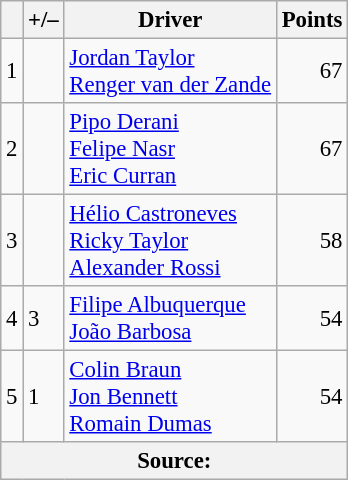<table class="wikitable" style="font-size: 95%;">
<tr>
<th scope="col"></th>
<th scope="col">+/–</th>
<th scope="col">Driver</th>
<th scope="col">Points</th>
</tr>
<tr>
<td align=center>1</td>
<td align="left"></td>
<td> <a href='#'>Jordan Taylor</a><br> <a href='#'>Renger van der Zande</a></td>
<td align=right>67</td>
</tr>
<tr>
<td align=center>2</td>
<td align="left"></td>
<td> <a href='#'>Pipo Derani</a><br> <a href='#'>Felipe Nasr</a><br> <a href='#'>Eric Curran</a></td>
<td align=right>67</td>
</tr>
<tr>
<td align=center>3</td>
<td align="left"></td>
<td> <a href='#'>Hélio Castroneves</a><br> <a href='#'>Ricky Taylor</a><br> <a href='#'>Alexander Rossi</a></td>
<td align=right>58</td>
</tr>
<tr>
<td align=center>4</td>
<td align="left"> 3</td>
<td> <a href='#'>Filipe Albuquerque</a><br> <a href='#'>João Barbosa</a></td>
<td align=right>54</td>
</tr>
<tr>
<td align=center>5</td>
<td align="left"> 1</td>
<td> <a href='#'>Colin Braun</a><br> <a href='#'>Jon Bennett</a><br> <a href='#'>Romain Dumas</a></td>
<td align=right>54</td>
</tr>
<tr>
<th colspan=5>Source:</th>
</tr>
</table>
